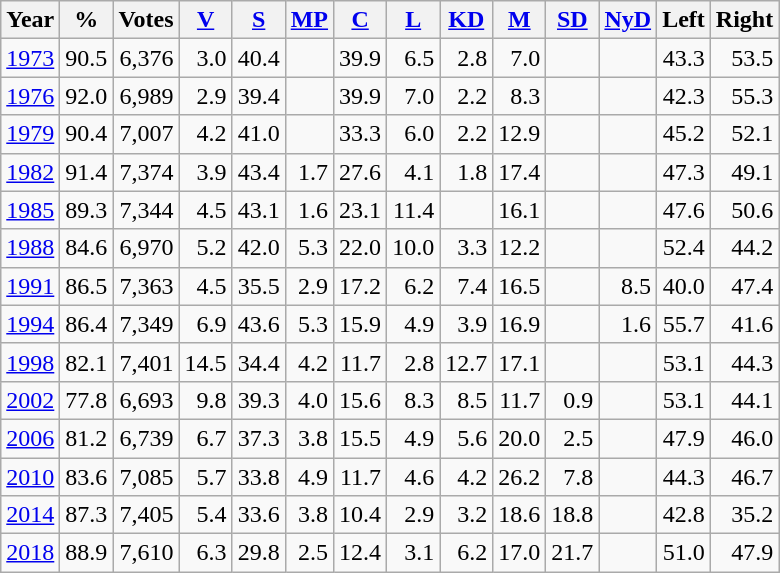<table class="wikitable sortable" style=text-align:right>
<tr>
<th>Year</th>
<th>%</th>
<th>Votes</th>
<th><a href='#'>V</a></th>
<th><a href='#'>S</a></th>
<th><a href='#'>MP</a></th>
<th><a href='#'>C</a></th>
<th><a href='#'>L</a></th>
<th><a href='#'>KD</a></th>
<th><a href='#'>M</a></th>
<th><a href='#'>SD</a></th>
<th><a href='#'>NyD</a></th>
<th>Left</th>
<th>Right</th>
</tr>
<tr>
<td align=left><a href='#'>1973</a></td>
<td>90.5</td>
<td>6,376</td>
<td>3.0</td>
<td>40.4</td>
<td></td>
<td>39.9</td>
<td>6.5</td>
<td>2.8</td>
<td>7.0</td>
<td></td>
<td></td>
<td>43.3</td>
<td>53.5</td>
</tr>
<tr>
<td align=left><a href='#'>1976</a></td>
<td>92.0</td>
<td>6,989</td>
<td>2.9</td>
<td>39.4</td>
<td></td>
<td>39.9</td>
<td>7.0</td>
<td>2.2</td>
<td>8.3</td>
<td></td>
<td></td>
<td>42.3</td>
<td>55.3</td>
</tr>
<tr>
<td align=left><a href='#'>1979</a></td>
<td>90.4</td>
<td>7,007</td>
<td>4.2</td>
<td>41.0</td>
<td></td>
<td>33.3</td>
<td>6.0</td>
<td>2.2</td>
<td>12.9</td>
<td></td>
<td></td>
<td>45.2</td>
<td>52.1</td>
</tr>
<tr>
<td align=left><a href='#'>1982</a></td>
<td>91.4</td>
<td>7,374</td>
<td>3.9</td>
<td>43.4</td>
<td>1.7</td>
<td>27.6</td>
<td>4.1</td>
<td>1.8</td>
<td>17.4</td>
<td></td>
<td></td>
<td>47.3</td>
<td>49.1</td>
</tr>
<tr>
<td align=left><a href='#'>1985</a></td>
<td>89.3</td>
<td>7,344</td>
<td>4.5</td>
<td>43.1</td>
<td>1.6</td>
<td>23.1</td>
<td>11.4</td>
<td></td>
<td>16.1</td>
<td></td>
<td></td>
<td>47.6</td>
<td>50.6</td>
</tr>
<tr>
<td align=left><a href='#'>1988</a></td>
<td>84.6</td>
<td>6,970</td>
<td>5.2</td>
<td>42.0</td>
<td>5.3</td>
<td>22.0</td>
<td>10.0</td>
<td>3.3</td>
<td>12.2</td>
<td></td>
<td></td>
<td>52.4</td>
<td>44.2</td>
</tr>
<tr>
<td align=left><a href='#'>1991</a></td>
<td>86.5</td>
<td>7,363</td>
<td>4.5</td>
<td>35.5</td>
<td>2.9</td>
<td>17.2</td>
<td>6.2</td>
<td>7.4</td>
<td>16.5</td>
<td></td>
<td>8.5</td>
<td>40.0</td>
<td>47.4</td>
</tr>
<tr>
<td align=left><a href='#'>1994</a></td>
<td>86.4</td>
<td>7,349</td>
<td>6.9</td>
<td>43.6</td>
<td>5.3</td>
<td>15.9</td>
<td>4.9</td>
<td>3.9</td>
<td>16.9</td>
<td></td>
<td>1.6</td>
<td>55.7</td>
<td>41.6</td>
</tr>
<tr>
<td align=left><a href='#'>1998</a></td>
<td>82.1</td>
<td>7,401</td>
<td>14.5</td>
<td>34.4</td>
<td>4.2</td>
<td>11.7</td>
<td>2.8</td>
<td>12.7</td>
<td>17.1</td>
<td></td>
<td></td>
<td>53.1</td>
<td>44.3</td>
</tr>
<tr>
<td align=left><a href='#'>2002</a></td>
<td>77.8</td>
<td>6,693</td>
<td>9.8</td>
<td>39.3</td>
<td>4.0</td>
<td>15.6</td>
<td>8.3</td>
<td>8.5</td>
<td>11.7</td>
<td>0.9</td>
<td></td>
<td>53.1</td>
<td>44.1</td>
</tr>
<tr>
<td align=left><a href='#'>2006</a></td>
<td>81.2</td>
<td>6,739</td>
<td>6.7</td>
<td>37.3</td>
<td>3.8</td>
<td>15.5</td>
<td>4.9</td>
<td>5.6</td>
<td>20.0</td>
<td>2.5</td>
<td></td>
<td>47.9</td>
<td>46.0</td>
</tr>
<tr>
<td align=left><a href='#'>2010</a></td>
<td>83.6</td>
<td>7,085</td>
<td>5.7</td>
<td>33.8</td>
<td>4.9</td>
<td>11.7</td>
<td>4.6</td>
<td>4.2</td>
<td>26.2</td>
<td>7.8</td>
<td></td>
<td>44.3</td>
<td>46.7</td>
</tr>
<tr>
<td align=left><a href='#'>2014</a></td>
<td>87.3</td>
<td>7,405</td>
<td>5.4</td>
<td>33.6</td>
<td>3.8</td>
<td>10.4</td>
<td>2.9</td>
<td>3.2</td>
<td>18.6</td>
<td>18.8</td>
<td></td>
<td>42.8</td>
<td>35.2</td>
</tr>
<tr>
<td align=left><a href='#'>2018</a></td>
<td>88.9</td>
<td>7,610</td>
<td>6.3</td>
<td>29.8</td>
<td>2.5</td>
<td>12.4</td>
<td>3.1</td>
<td>6.2</td>
<td>17.0</td>
<td>21.7</td>
<td></td>
<td>51.0</td>
<td>47.9</td>
</tr>
</table>
